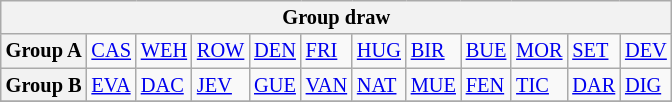<table class="wikitable" style="text-align:center; font-size:85%">
<tr>
<th colspan="12">Group draw</th>
</tr>
<tr>
<th>Group A</th>
<td align="left"> <a href='#'>CAS</a></td>
<td align="left"> <a href='#'>WEH</a></td>
<td align="left"> <a href='#'>ROW</a></td>
<td align="left"> <a href='#'>DEN</a></td>
<td align="left"> <a href='#'>FRI</a></td>
<td align="left"> <a href='#'>HUG</a></td>
<td align="left"> <a href='#'>BIR</a></td>
<td align="left"> <a href='#'>BUE</a></td>
<td align="left"> <a href='#'>MOR</a></td>
<td align="left"> <a href='#'>SET</a></td>
<td align="left"> <a href='#'>DEV</a></td>
</tr>
<tr>
<th>Group B</th>
<td align="left"> <a href='#'>EVA</a></td>
<td align="left"> <a href='#'>DAC</a></td>
<td align="left"> <a href='#'>JEV</a></td>
<td align="left"> <a href='#'>GUE</a></td>
<td align="left"> <a href='#'>VAN</a></td>
<td align="left"> <a href='#'>NAT</a></td>
<td align="left"> <a href='#'>MUE</a></td>
<td align="left"> <a href='#'>FEN</a></td>
<td align="left"> <a href='#'>TIC</a></td>
<td align="left"> <a href='#'>DAR</a></td>
<td align="left"> <a href='#'>DIG</a></td>
</tr>
<tr>
</tr>
</table>
